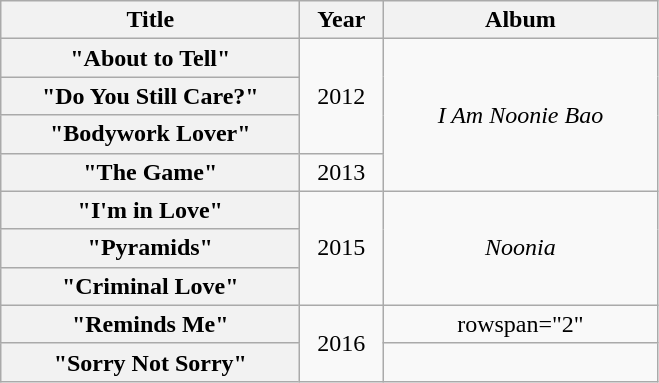<table class="wikitable plainrowheaders" style="text-align:center;">
<tr>
<th scope="col" style="width:12em;">Title</th>
<th scope="col" style="width:3em;">Year</th>
<th scope="col" style="width:11em;">Album</th>
</tr>
<tr>
<th scope="row">"About to Tell"</th>
<td rowspan="3">2012</td>
<td rowspan="4"><em>I Am Noonie Bao</em></td>
</tr>
<tr>
<th scope="row">"Do You Still Care?"</th>
</tr>
<tr>
<th scope="row">"Bodywork Lover"</th>
</tr>
<tr>
<th scope="row">"The Game"</th>
<td>2013</td>
</tr>
<tr>
<th scope="row">"I'm in Love"</th>
<td rowspan="3">2015</td>
<td rowspan="3"><em>Noonia</em></td>
</tr>
<tr>
<th scope="row">"Pyramids"</th>
</tr>
<tr>
<th scope="row">"Criminal Love"</th>
</tr>
<tr>
<th scope="row">"Reminds Me"</th>
<td rowspan="2">2016</td>
<td>rowspan="2" </td>
</tr>
<tr>
<th scope="row">"Sorry Not Sorry"</th>
</tr>
</table>
